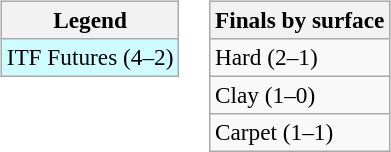<table>
<tr valign=top>
<td><br><table class="wikitable" style=font-size:97%>
<tr>
<th>Legend</th>
</tr>
<tr style="background:#cffcff;">
<td>ITF Futures (4–2)</td>
</tr>
</table>
</td>
<td><br><table class="wikitable" style=font-size:97%>
<tr>
<th>Finals by surface</th>
</tr>
<tr>
<td>Hard (2–1)</td>
</tr>
<tr>
<td>Clay (1–0)</td>
</tr>
<tr>
<td>Carpet (1–1)</td>
</tr>
</table>
</td>
</tr>
</table>
